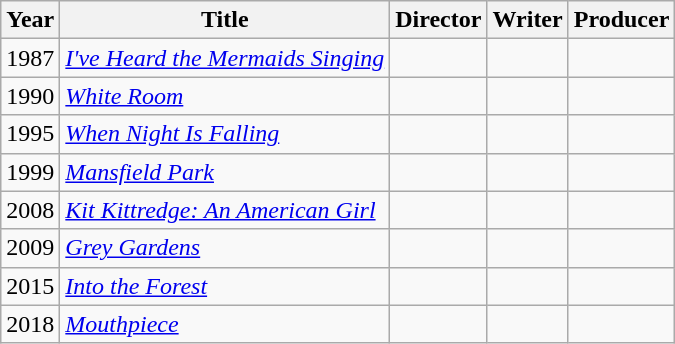<table class="wikitable">
<tr>
<th>Year</th>
<th>Title</th>
<th>Director</th>
<th>Writer</th>
<th>Producer</th>
</tr>
<tr>
<td>1987</td>
<td><em><a href='#'>I've Heard the Mermaids Singing</a></em></td>
<td></td>
<td></td>
<td></td>
</tr>
<tr>
<td>1990</td>
<td><em><a href='#'>White Room</a></em></td>
<td></td>
<td></td>
<td></td>
</tr>
<tr>
<td>1995</td>
<td><em><a href='#'>When Night Is Falling</a></em></td>
<td></td>
<td></td>
<td></td>
</tr>
<tr>
<td>1999</td>
<td><em><a href='#'>Mansfield Park</a></em></td>
<td></td>
<td></td>
<td></td>
</tr>
<tr>
<td>2008</td>
<td><em><a href='#'>Kit Kittredge: An American Girl</a></em></td>
<td></td>
<td></td>
<td></td>
</tr>
<tr>
<td>2009</td>
<td><em><a href='#'>Grey Gardens</a></em></td>
<td></td>
<td></td>
<td></td>
</tr>
<tr>
<td>2015</td>
<td><em><a href='#'>Into the Forest</a></em></td>
<td></td>
<td></td>
<td></td>
</tr>
<tr>
<td>2018</td>
<td><em><a href='#'>Mouthpiece</a></em></td>
<td></td>
<td></td>
<td></td>
</tr>
</table>
